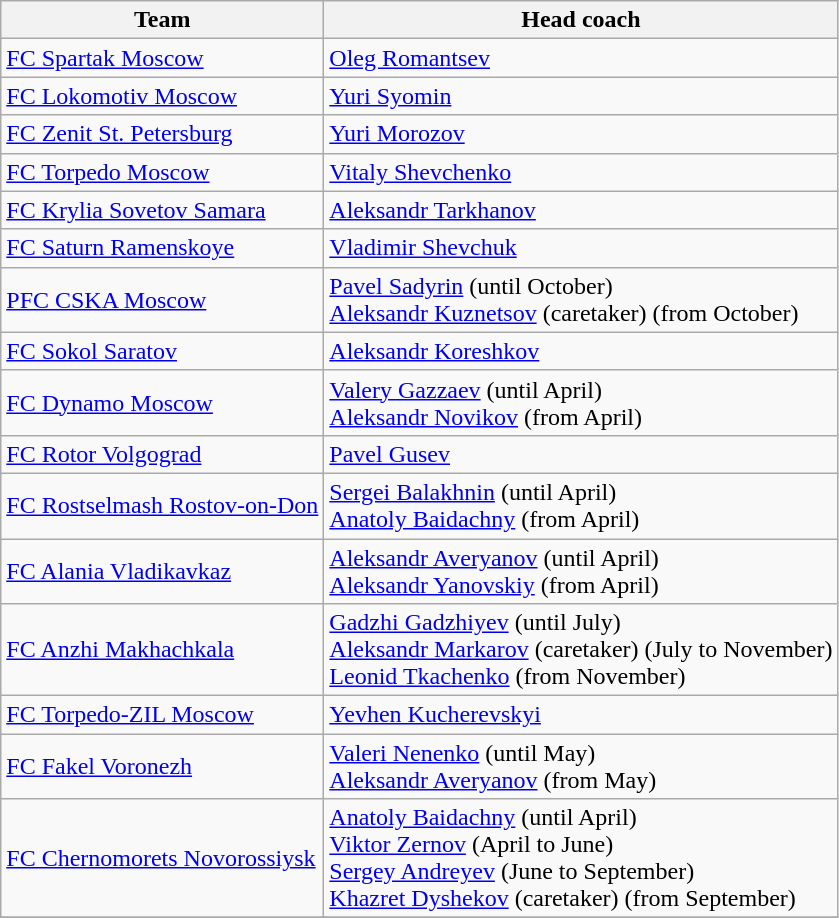<table class="wikitable">
<tr>
<th>Team</th>
<th>Head coach</th>
</tr>
<tr>
<td><a href='#'>FC Spartak Moscow</a></td>
<td><a href='#'>Oleg Romantsev</a></td>
</tr>
<tr>
<td><a href='#'>FC Lokomotiv Moscow</a></td>
<td><a href='#'>Yuri Syomin</a></td>
</tr>
<tr>
<td><a href='#'>FC Zenit St. Petersburg</a></td>
<td><a href='#'>Yuri Morozov</a></td>
</tr>
<tr>
<td><a href='#'>FC Torpedo Moscow</a></td>
<td><a href='#'>Vitaly Shevchenko</a></td>
</tr>
<tr>
<td><a href='#'>FC Krylia Sovetov Samara</a></td>
<td><a href='#'>Aleksandr Tarkhanov</a></td>
</tr>
<tr>
<td><a href='#'>FC Saturn Ramenskoye</a></td>
<td><a href='#'>Vladimir Shevchuk</a></td>
</tr>
<tr>
<td><a href='#'>PFC CSKA Moscow</a></td>
<td><a href='#'>Pavel Sadyrin</a> (until October)<br><a href='#'>Aleksandr Kuznetsov</a> (caretaker) (from October)</td>
</tr>
<tr>
<td><a href='#'>FC Sokol Saratov</a></td>
<td><a href='#'>Aleksandr Koreshkov</a></td>
</tr>
<tr>
<td><a href='#'>FC Dynamo Moscow</a></td>
<td><a href='#'>Valery Gazzaev</a> (until April)<br><a href='#'>Aleksandr Novikov</a> (from April)</td>
</tr>
<tr>
<td><a href='#'>FC Rotor Volgograd</a></td>
<td><a href='#'>Pavel Gusev</a></td>
</tr>
<tr>
<td><a href='#'>FC Rostselmash Rostov-on-Don</a></td>
<td><a href='#'>Sergei Balakhnin</a> (until April)<br><a href='#'>Anatoly Baidachny</a> (from April)</td>
</tr>
<tr>
<td><a href='#'>FC Alania Vladikavkaz</a></td>
<td><a href='#'>Aleksandr Averyanov</a> (until April)<br><a href='#'>Aleksandr Yanovskiy</a> (from April)</td>
</tr>
<tr>
<td><a href='#'>FC Anzhi Makhachkala</a></td>
<td><a href='#'>Gadzhi Gadzhiyev</a> (until July)<br><a href='#'>Aleksandr Markarov</a> (caretaker) (July to November)<br><a href='#'>Leonid Tkachenko</a> (from November)</td>
</tr>
<tr>
<td><a href='#'>FC Torpedo-ZIL Moscow</a></td>
<td><a href='#'>Yevhen Kucherevskyi</a> </td>
</tr>
<tr>
<td><a href='#'>FC Fakel Voronezh</a></td>
<td><a href='#'>Valeri Nenenko</a> (until May)<br><a href='#'>Aleksandr Averyanov</a> (from May)</td>
</tr>
<tr>
<td><a href='#'>FC Chernomorets Novorossiysk</a></td>
<td><a href='#'>Anatoly Baidachny</a> (until April)<br><a href='#'>Viktor Zernov</a> (April to June)<br><a href='#'>Sergey Andreyev</a> (June to September)<br><a href='#'>Khazret Dyshekov</a> (caretaker) (from September)</td>
</tr>
<tr>
</tr>
</table>
